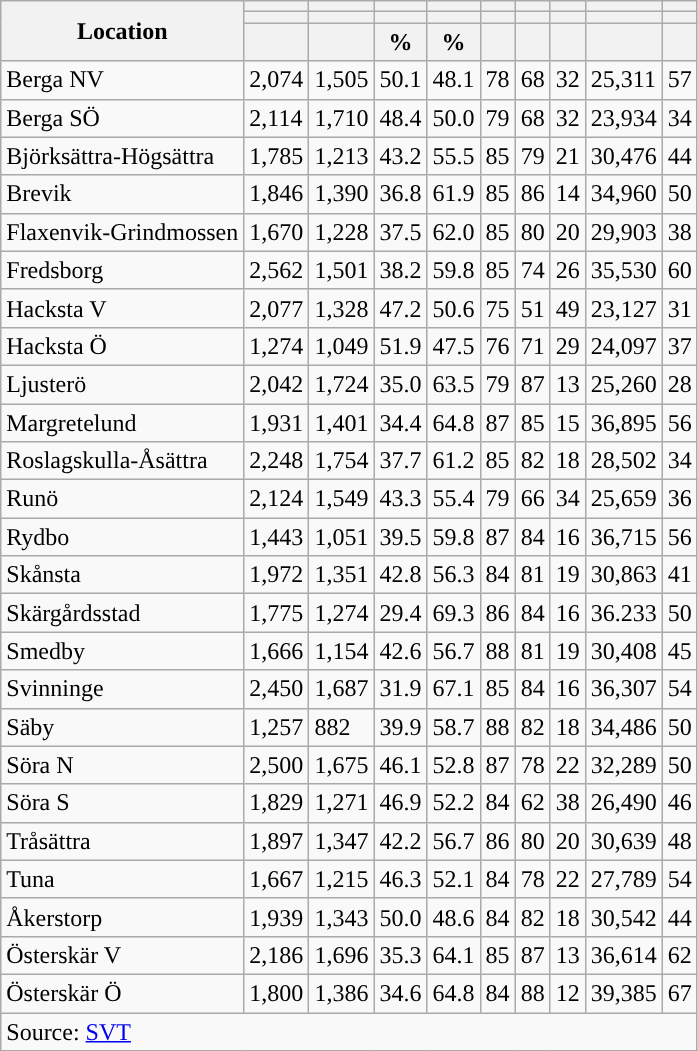<table role="presentation" class="wikitable sortable mw-collapsible mw-collapsed">
<tr>
<th rowspan="3">Location</th>
<th></th>
<th></th>
<th></th>
<th></th>
<th></th>
<th></th>
<th></th>
<th></th>
<th></th>
</tr>
<tr>
<th></th>
<th></th>
<th style="background:"></th>
<th style="background:"></th>
<th></th>
<th></th>
<th></th>
<th></th>
<th></th>
</tr>
<tr>
<th data-sort-type="number"></th>
<th data-sort-type="number"></th>
<th data-sort-type="number">%</th>
<th data-sort-type="number">%</th>
<th data-sort-type="number"></th>
<th data-sort-type="number"></th>
<th data-sort-type="number"></th>
<th data-sort-type="number"></th>
<th data-sort-type="number"></th>
</tr>
<tr>
<td align="left">Berga NV</td>
<td>2,074</td>
<td>1,505</td>
<td>50.1</td>
<td>48.1</td>
<td>78</td>
<td>68</td>
<td>32</td>
<td>25,311</td>
<td>57</td>
</tr>
<tr>
<td align="left">Berga SÖ</td>
<td>2,114</td>
<td>1,710</td>
<td>48.4</td>
<td>50.0</td>
<td>79</td>
<td>68</td>
<td>32</td>
<td>23,934</td>
<td>34</td>
</tr>
<tr>
<td align="left">Björksättra-Högsättra</td>
<td>1,785</td>
<td>1,213</td>
<td>43.2</td>
<td>55.5</td>
<td>85</td>
<td>79</td>
<td>21</td>
<td>30,476</td>
<td>44</td>
</tr>
<tr>
<td align="left">Brevik</td>
<td>1,846</td>
<td>1,390</td>
<td>36.8</td>
<td>61.9</td>
<td>85</td>
<td>86</td>
<td>14</td>
<td>34,960</td>
<td>50</td>
</tr>
<tr>
<td align="left">Flaxenvik-Grindmossen</td>
<td>1,670</td>
<td>1,228</td>
<td>37.5</td>
<td>62.0</td>
<td>85</td>
<td>80</td>
<td>20</td>
<td>29,903</td>
<td>38</td>
</tr>
<tr>
<td align="left">Fredsborg</td>
<td>2,562</td>
<td>1,501</td>
<td>38.2</td>
<td>59.8</td>
<td>85</td>
<td>74</td>
<td>26</td>
<td>35,530</td>
<td>60</td>
</tr>
<tr>
<td align="left">Hacksta V</td>
<td>2,077</td>
<td>1,328</td>
<td>47.2</td>
<td>50.6</td>
<td>75</td>
<td>51</td>
<td>49</td>
<td>23,127</td>
<td>31</td>
</tr>
<tr>
<td align="left">Hacksta Ö</td>
<td>1,274</td>
<td>1,049</td>
<td>51.9</td>
<td>47.5</td>
<td>76</td>
<td>71</td>
<td>29</td>
<td>24,097</td>
<td>37</td>
</tr>
<tr>
<td align="left">Ljusterö</td>
<td>2,042</td>
<td>1,724</td>
<td>35.0</td>
<td>63.5</td>
<td>79</td>
<td>87</td>
<td>13</td>
<td>25,260</td>
<td>28</td>
</tr>
<tr>
<td align="left">Margretelund</td>
<td>1,931</td>
<td>1,401</td>
<td>34.4</td>
<td>64.8</td>
<td>87</td>
<td>85</td>
<td>15</td>
<td>36,895</td>
<td>56</td>
</tr>
<tr>
<td align="left">Roslagskulla-Åsättra</td>
<td>2,248</td>
<td>1,754</td>
<td>37.7</td>
<td>61.2</td>
<td>85</td>
<td>82</td>
<td>18</td>
<td>28,502</td>
<td>34</td>
</tr>
<tr>
<td align="left">Runö</td>
<td>2,124</td>
<td>1,549</td>
<td>43.3</td>
<td>55.4</td>
<td>79</td>
<td>66</td>
<td>34</td>
<td>25,659</td>
<td>36</td>
</tr>
<tr>
<td align="left">Rydbo</td>
<td>1,443</td>
<td>1,051</td>
<td>39.5</td>
<td>59.8</td>
<td>87</td>
<td>84</td>
<td>16</td>
<td>36,715</td>
<td>56</td>
</tr>
<tr>
<td align="left">Skånsta</td>
<td>1,972</td>
<td>1,351</td>
<td>42.8</td>
<td>56.3</td>
<td>84</td>
<td>81</td>
<td>19</td>
<td>30,863</td>
<td>41</td>
</tr>
<tr>
<td align="left">Skärgårdsstad</td>
<td>1,775</td>
<td>1,274</td>
<td>29.4</td>
<td>69.3</td>
<td>86</td>
<td>84</td>
<td>16</td>
<td>36.233</td>
<td>50</td>
</tr>
<tr>
<td align="left">Smedby</td>
<td>1,666</td>
<td>1,154</td>
<td>42.6</td>
<td>56.7</td>
<td>88</td>
<td>81</td>
<td>19</td>
<td>30,408</td>
<td>45</td>
</tr>
<tr>
<td align="left">Svinninge</td>
<td>2,450</td>
<td>1,687</td>
<td>31.9</td>
<td>67.1</td>
<td>85</td>
<td>84</td>
<td>16</td>
<td>36,307</td>
<td>54</td>
</tr>
<tr>
<td align="left">Säby</td>
<td>1,257</td>
<td>882</td>
<td>39.9</td>
<td>58.7</td>
<td>88</td>
<td>82</td>
<td>18</td>
<td>34,486</td>
<td>50</td>
</tr>
<tr>
<td align="left">Söra N</td>
<td>2,500</td>
<td>1,675</td>
<td>46.1</td>
<td>52.8</td>
<td>87</td>
<td>78</td>
<td>22</td>
<td>32,289</td>
<td>50</td>
</tr>
<tr>
<td align="left">Söra S</td>
<td>1,829</td>
<td>1,271</td>
<td>46.9</td>
<td>52.2</td>
<td>84</td>
<td>62</td>
<td>38</td>
<td>26,490</td>
<td>46</td>
</tr>
<tr>
<td align="left">Tråsättra</td>
<td>1,897</td>
<td>1,347</td>
<td>42.2</td>
<td>56.7</td>
<td>86</td>
<td>80</td>
<td>20</td>
<td>30,639</td>
<td>48</td>
</tr>
<tr>
<td align="left">Tuna</td>
<td>1,667</td>
<td>1,215</td>
<td>46.3</td>
<td>52.1</td>
<td>84</td>
<td>78</td>
<td>22</td>
<td>27,789</td>
<td>54</td>
</tr>
<tr>
<td align="left">Åkerstorp</td>
<td>1,939</td>
<td>1,343</td>
<td>50.0</td>
<td>48.6</td>
<td>84</td>
<td>82</td>
<td>18</td>
<td>30,542</td>
<td>44</td>
</tr>
<tr>
<td align="left">Österskär V</td>
<td>2,186</td>
<td>1,696</td>
<td>35.3</td>
<td>64.1</td>
<td>85</td>
<td>87</td>
<td>13</td>
<td>36,614</td>
<td>62</td>
</tr>
<tr>
<td align="left">Österskär Ö</td>
<td>1,800</td>
<td>1,386</td>
<td>34.6</td>
<td>64.8</td>
<td>84</td>
<td>88</td>
<td>12</td>
<td>39,385</td>
<td>67</td>
</tr>
<tr>
<td colspan="10" align="left">Source: <a href='#'>SVT</a></td>
</tr>
</table>
